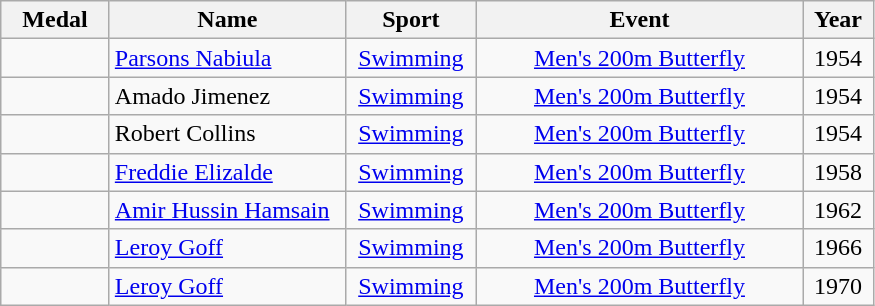<table class="wikitable"  style="font-size:100%;  text-align:center;">
<tr>
<th width="65">Medal</th>
<th width="150">Name</th>
<th width="80">Sport</th>
<th width="210">Event</th>
<th width="40">Year</th>
</tr>
<tr>
<td></td>
<td align=left><a href='#'>Parsons Nabiula</a></td>
<td><a href='#'>Swimming</a></td>
<td><a href='#'>Men's 200m Butterfly</a></td>
<td>1954</td>
</tr>
<tr>
<td></td>
<td align=left>Amado Jimenez</td>
<td><a href='#'>Swimming</a></td>
<td><a href='#'>Men's 200m Butterfly</a></td>
<td>1954</td>
</tr>
<tr>
<td></td>
<td align=left>Robert Collins</td>
<td><a href='#'>Swimming</a></td>
<td><a href='#'>Men's 200m Butterfly</a></td>
<td>1954</td>
</tr>
<tr>
<td></td>
<td align=left><a href='#'>Freddie Elizalde</a></td>
<td><a href='#'>Swimming</a></td>
<td><a href='#'>Men's 200m Butterfly</a></td>
<td>1958</td>
</tr>
<tr>
<td></td>
<td align=left><a href='#'>Amir Hussin Hamsain</a></td>
<td><a href='#'>Swimming</a></td>
<td><a href='#'>Men's 200m Butterfly</a></td>
<td>1962</td>
</tr>
<tr>
<td></td>
<td align=left><a href='#'>Leroy Goff</a></td>
<td><a href='#'>Swimming</a></td>
<td><a href='#'>Men's 200m Butterfly</a></td>
<td>1966</td>
</tr>
<tr>
<td></td>
<td align=left><a href='#'>Leroy Goff</a></td>
<td><a href='#'>Swimming</a></td>
<td><a href='#'>Men's 200m Butterfly</a></td>
<td>1970</td>
</tr>
</table>
